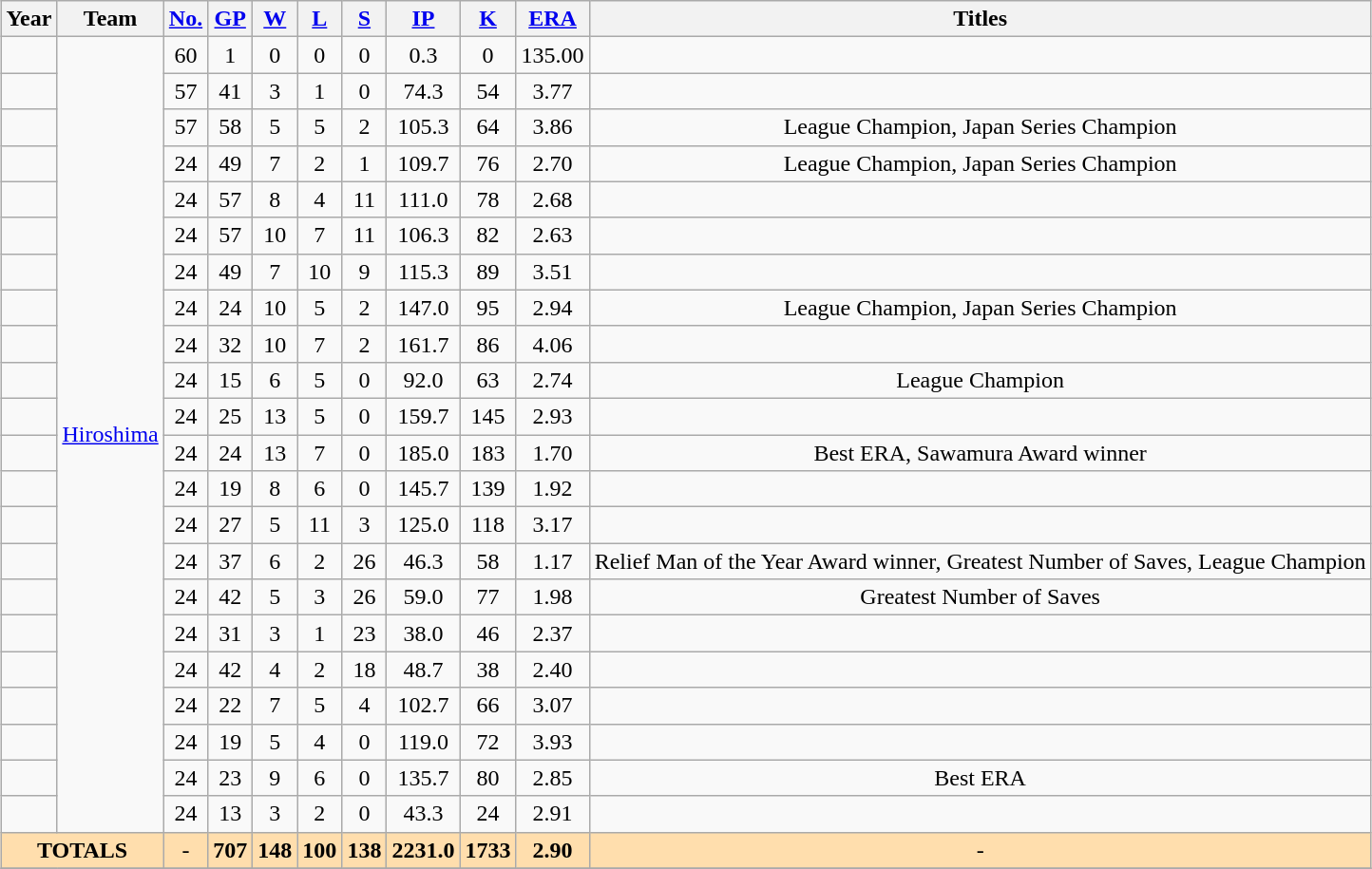<table class="wikitable" style="margin:1em auto;">
<tr>
<th>Year</th>
<th>Team</th>
<th><a href='#'>No.</a></th>
<th><a href='#'>GP</a></th>
<th><a href='#'>W</a></th>
<th><a href='#'>L</a></th>
<th><a href='#'>S</a></th>
<th><a href='#'>IP</a></th>
<th><a href='#'>K</a></th>
<th><a href='#'>ERA</a></th>
<th>Titles</th>
</tr>
<tr align=center>
<td></td>
<td rowspan="22"><a href='#'>Hiroshima</a></td>
<td>60</td>
<td>1</td>
<td>0</td>
<td>0</td>
<td>0</td>
<td>0.3</td>
<td>0</td>
<td>135.00</td>
<td></td>
</tr>
<tr align=center>
<td></td>
<td>57</td>
<td>41</td>
<td>3</td>
<td>1</td>
<td>0</td>
<td>74.3</td>
<td>54</td>
<td>3.77</td>
<td></td>
</tr>
<tr align=center>
<td></td>
<td>57</td>
<td>58</td>
<td>5</td>
<td>5</td>
<td>2</td>
<td>105.3</td>
<td>64</td>
<td>3.86</td>
<td>League Champion, Japan Series Champion</td>
</tr>
<tr align=center>
<td></td>
<td>24</td>
<td>49</td>
<td>7</td>
<td>2</td>
<td>1</td>
<td>109.7</td>
<td>76</td>
<td>2.70</td>
<td>League Champion, Japan Series Champion</td>
</tr>
<tr align=center>
<td></td>
<td>24</td>
<td>57</td>
<td>8</td>
<td>4</td>
<td>11</td>
<td>111.0</td>
<td>78</td>
<td>2.68</td>
<td></td>
</tr>
<tr align=center>
<td></td>
<td>24</td>
<td>57</td>
<td>10</td>
<td>7</td>
<td>11</td>
<td>106.3</td>
<td>82</td>
<td>2.63</td>
<td></td>
</tr>
<tr align=center>
<td></td>
<td>24</td>
<td>49</td>
<td>7</td>
<td>10</td>
<td>9</td>
<td>115.3</td>
<td>89</td>
<td>3.51</td>
<td></td>
</tr>
<tr align=center>
<td></td>
<td>24</td>
<td>24</td>
<td>10</td>
<td>5</td>
<td>2</td>
<td>147.0</td>
<td>95</td>
<td>2.94</td>
<td>League Champion, Japan Series Champion</td>
</tr>
<tr align=center>
<td></td>
<td>24</td>
<td>32</td>
<td>10</td>
<td>7</td>
<td>2</td>
<td>161.7</td>
<td>86</td>
<td>4.06</td>
<td></td>
</tr>
<tr align=center>
<td></td>
<td>24</td>
<td>15</td>
<td>6</td>
<td>5</td>
<td>0</td>
<td>92.0</td>
<td>63</td>
<td>2.74</td>
<td>League Champion</td>
</tr>
<tr align=center>
<td></td>
<td>24</td>
<td>25</td>
<td>13</td>
<td>5</td>
<td>0</td>
<td>159.7</td>
<td>145</td>
<td>2.93</td>
<td></td>
</tr>
<tr align=center>
<td></td>
<td>24</td>
<td>24</td>
<td>13</td>
<td>7</td>
<td>0</td>
<td>185.0</td>
<td>183</td>
<td>1.70</td>
<td>Best ERA, Sawamura Award winner</td>
</tr>
<tr align=center>
<td></td>
<td>24</td>
<td>19</td>
<td>8</td>
<td>6</td>
<td>0</td>
<td>145.7</td>
<td>139</td>
<td>1.92</td>
<td></td>
</tr>
<tr align=center>
<td></td>
<td>24</td>
<td>27</td>
<td>5</td>
<td>11</td>
<td>3</td>
<td>125.0</td>
<td>118</td>
<td>3.17</td>
<td></td>
</tr>
<tr align=center>
<td></td>
<td>24</td>
<td>37</td>
<td>6</td>
<td>2</td>
<td>26</td>
<td>46.3</td>
<td>58</td>
<td>1.17</td>
<td>Relief Man of the Year Award winner, Greatest Number of Saves, League Champion</td>
</tr>
<tr align=center>
<td></td>
<td>24</td>
<td>42</td>
<td>5</td>
<td>3</td>
<td>26</td>
<td>59.0</td>
<td>77</td>
<td>1.98</td>
<td>Greatest Number of Saves</td>
</tr>
<tr align=center>
<td></td>
<td>24</td>
<td>31</td>
<td>3</td>
<td>1</td>
<td>23</td>
<td>38.0</td>
<td>46</td>
<td>2.37</td>
<td></td>
</tr>
<tr align=center>
<td></td>
<td>24</td>
<td>42</td>
<td>4</td>
<td>2</td>
<td>18</td>
<td>48.7</td>
<td>38</td>
<td>2.40</td>
<td></td>
</tr>
<tr align=center>
<td></td>
<td>24</td>
<td>22</td>
<td>7</td>
<td>5</td>
<td>4</td>
<td>102.7</td>
<td>66</td>
<td>3.07</td>
<td></td>
</tr>
<tr align=center>
<td></td>
<td>24</td>
<td>19</td>
<td>5</td>
<td>4</td>
<td>0</td>
<td>119.0</td>
<td>72</td>
<td>3.93</td>
<td></td>
</tr>
<tr align=center>
<td></td>
<td>24</td>
<td>23</td>
<td>9</td>
<td>6</td>
<td>0</td>
<td>135.7</td>
<td>80</td>
<td>2.85</td>
<td>Best ERA</td>
</tr>
<tr align=center>
<td></td>
<td>24</td>
<td>13</td>
<td>3</td>
<td>2</td>
<td>0</td>
<td>43.3</td>
<td>24</td>
<td>2.91</td>
<td></td>
</tr>
<tr align=center style="background: #ffdead;">
<td colspan=2><strong>TOTALS</strong></td>
<td>-</td>
<td><strong>707</strong></td>
<td><strong>148</strong></td>
<td><strong>100</strong></td>
<td><strong>138</strong></td>
<td><strong>2231.0</strong></td>
<td><strong>1733</strong></td>
<td><strong>2.90</strong></td>
<td>-</td>
</tr>
<tr>
</tr>
</table>
